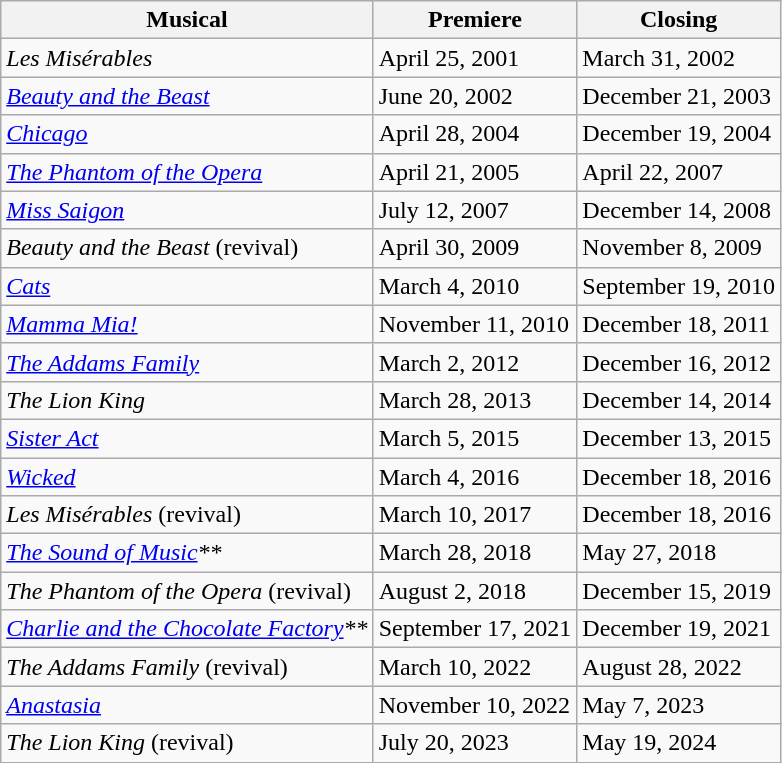<table class="wikitable">
<tr>
<th>Musical</th>
<th>Premiere</th>
<th>Closing</th>
</tr>
<tr>
<td><em>Les Misérables</em></td>
<td>April 25, 2001</td>
<td>March 31, 2002</td>
</tr>
<tr>
<td><em><a href='#'>Beauty and the Beast</a></em></td>
<td>June 20, 2002</td>
<td>December 21, 2003</td>
</tr>
<tr>
<td><em><a href='#'>Chicago</a></em> </td>
<td>April 28, 2004</td>
<td>December 19, 2004</td>
</tr>
<tr>
<td><em><a href='#'>The Phantom of the Opera</a></em></td>
<td>April 21, 2005</td>
<td>April 22, 2007</td>
</tr>
<tr>
<td><em><a href='#'>Miss Saigon</a></em></td>
<td>July 12, 2007</td>
<td>December 14, 2008</td>
</tr>
<tr>
<td><em>Beauty and the Beast</em> (revival)</td>
<td>April 30, 2009</td>
<td>November 8, 2009</td>
</tr>
<tr>
<td><em><a href='#'>Cats</a></em> </td>
<td>March 4, 2010</td>
<td>September 19, 2010</td>
</tr>
<tr>
<td><em><a href='#'>Mamma Mia!</a></em></td>
<td>November 11, 2010</td>
<td>December 18, 2011</td>
</tr>
<tr>
<td><em><a href='#'>The Addams Family</a></em></td>
<td>March 2, 2012</td>
<td>December 16, 2012</td>
</tr>
<tr>
<td><em>The Lion King</em></td>
<td>March 28, 2013</td>
<td>December 14, 2014</td>
</tr>
<tr>
<td><em><a href='#'>Sister Act</a></em></td>
<td>March 5, 2015</td>
<td>December 13, 2015</td>
</tr>
<tr>
<td><em><a href='#'>Wicked</a></em> </td>
<td>March 4, 2016</td>
<td>December 18, 2016</td>
</tr>
<tr>
<td><em>Les Misérables</em> (revival)</td>
<td>March 10, 2017</td>
<td>December 18, 2016</td>
</tr>
<tr>
<td><em><a href='#'>The Sound of Music</a>**</em></td>
<td>March 28, 2018</td>
<td>May 27, 2018</td>
</tr>
<tr>
<td><em>The Phantom of the Opera</em> (revival)</td>
<td>August 2, 2018</td>
<td>December 15, 2019</td>
</tr>
<tr>
<td><em><a href='#'>Charlie and the Chocolate Factory</a>**</em></td>
<td>September 17, 2021</td>
<td>December 19, 2021</td>
</tr>
<tr>
<td><em>The Addams Family</em> (revival)</td>
<td>March 10, 2022</td>
<td>August 28, 2022</td>
</tr>
<tr>
<td><em><a href='#'>Anastasia</a></em> </td>
<td>November 10, 2022</td>
<td>May 7, 2023</td>
</tr>
<tr>
<td><em>The Lion King</em> (revival)</td>
<td>July 20, 2023</td>
<td>May 19, 2024</td>
</tr>
</table>
